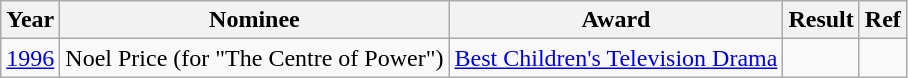<table class="wikitable">
<tr>
<th>Year</th>
<th>Nominee</th>
<th>Award</th>
<th>Result</th>
<th>Ref</th>
</tr>
<tr>
<td><a href='#'>1996</a></td>
<td>Noel Price (for "The Centre of Power")</td>
<td><a href='#'>Best Children's Television Drama</a></td>
<td></td>
<td></td>
</tr>
</table>
